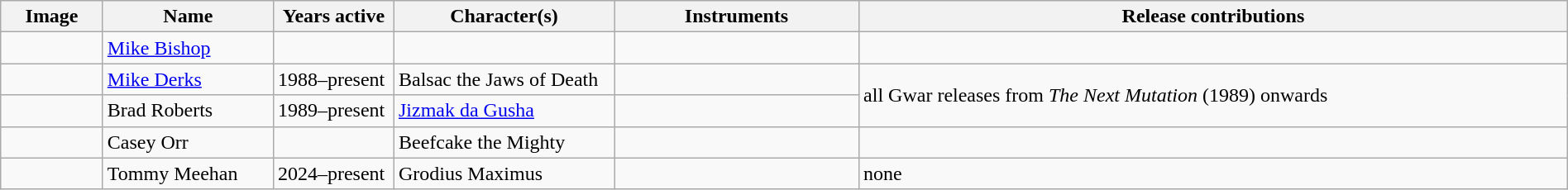<table class="wikitable" border="1" width=100%>
<tr>
<th width="75">Image</th>
<th width="130">Name</th>
<th width="90">Years active</th>
<th width="170">Character(s)</th>
<th width="190">Instruments</th>
<th>Release contributions</th>
</tr>
<tr>
<td></td>
<td><a href='#'>Mike Bishop</a></td>
<td></td>
<td></td>
<td></td>
<td></td>
</tr>
<tr>
<td></td>
<td><a href='#'>Mike Derks</a></td>
<td>1988–present</td>
<td>Balsac the Jaws of Death</td>
<td></td>
<td rowspan="2">all Gwar releases from <em>The Next Mutation</em> (1989) onwards</td>
</tr>
<tr>
<td></td>
<td>Brad Roberts</td>
<td>1989–present</td>
<td><a href='#'>Jizmak da Gusha</a></td>
<td></td>
</tr>
<tr>
<td></td>
<td>Casey Orr</td>
<td></td>
<td>Beefcake the Mighty</td>
<td></td>
<td></td>
</tr>
<tr>
<td></td>
<td>Tommy Meehan</td>
<td>2024–present</td>
<td>Grodius Maximus</td>
<td></td>
<td>none</td>
</tr>
</table>
